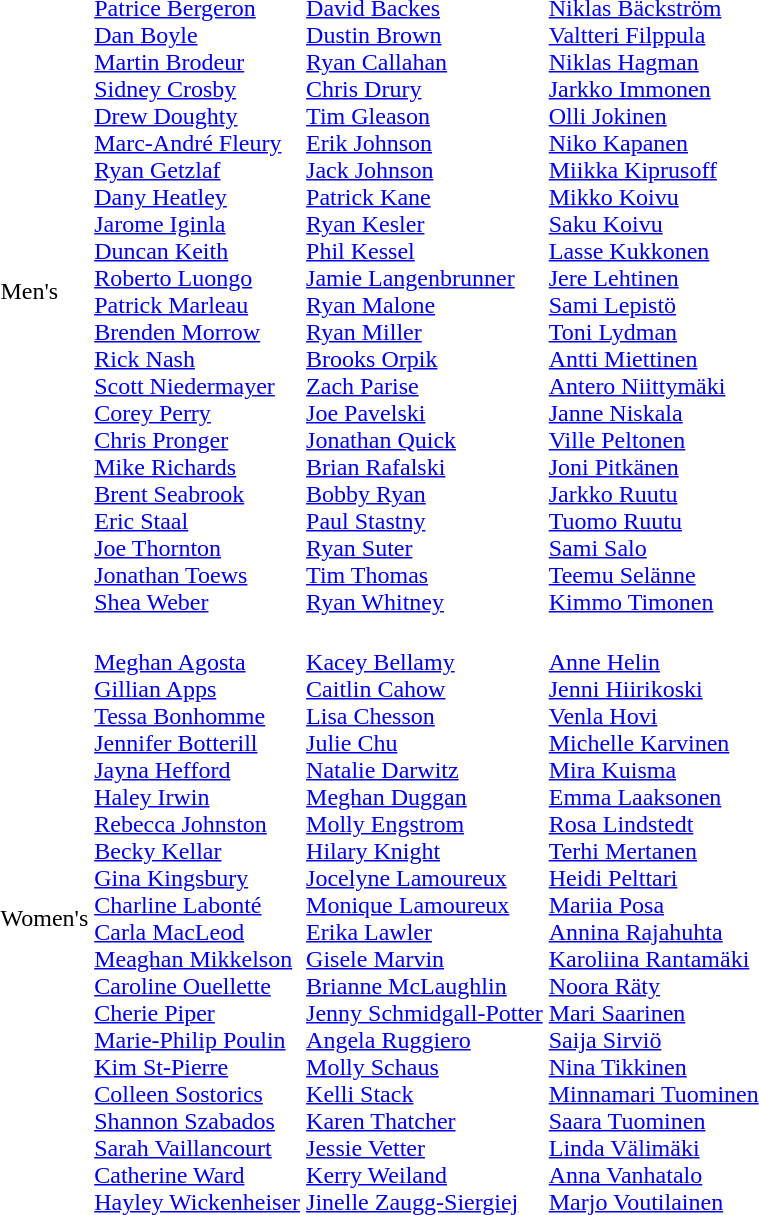<table>
<tr>
<td>Men's<br></td>
<td><br><a href='#'>Patrice Bergeron</a><br><a href='#'>Dan Boyle</a><br><a href='#'>Martin Brodeur</a><br><a href='#'>Sidney Crosby</a><br><a href='#'>Drew Doughty</a><br><a href='#'>Marc-André Fleury</a><br><a href='#'>Ryan Getzlaf</a><br><a href='#'>Dany Heatley</a><br><a href='#'>Jarome Iginla</a><br><a href='#'>Duncan Keith</a><br><a href='#'>Roberto Luongo</a><br><a href='#'>Patrick Marleau</a><br><a href='#'>Brenden Morrow</a><br><a href='#'>Rick Nash</a><br><a href='#'>Scott Niedermayer</a><br><a href='#'>Corey Perry</a><br><a href='#'>Chris Pronger</a><br><a href='#'>Mike Richards</a><br><a href='#'>Brent Seabrook</a><br><a href='#'>Eric Staal</a><br><a href='#'>Joe Thornton</a><br><a href='#'>Jonathan Toews</a><br><a href='#'>Shea Weber</a></td>
<td><br><a href='#'>David Backes</a><br><a href='#'>Dustin Brown</a><br><a href='#'>Ryan Callahan</a><br><a href='#'>Chris Drury</a><br><a href='#'>Tim Gleason</a><br><a href='#'>Erik Johnson</a><br><a href='#'>Jack Johnson</a><br><a href='#'>Patrick Kane</a><br><a href='#'>Ryan Kesler</a><br><a href='#'>Phil Kessel</a><br><a href='#'>Jamie Langenbrunner</a><br><a href='#'>Ryan Malone</a><br><a href='#'>Ryan Miller</a><br><a href='#'>Brooks Orpik</a><br><a href='#'>Zach Parise</a><br><a href='#'>Joe Pavelski</a><br><a href='#'>Jonathan Quick</a><br><a href='#'>Brian Rafalski</a><br><a href='#'>Bobby Ryan</a><br><a href='#'>Paul Stastny</a><br><a href='#'>Ryan Suter</a><br><a href='#'>Tim Thomas</a><br><a href='#'>Ryan Whitney</a></td>
<td><br><a href='#'>Niklas Bäckström</a><br><a href='#'>Valtteri Filppula</a><br><a href='#'>Niklas Hagman</a><br><a href='#'>Jarkko Immonen</a><br><a href='#'>Olli Jokinen</a><br><a href='#'>Niko Kapanen</a><br><a href='#'>Miikka Kiprusoff</a><br><a href='#'>Mikko Koivu</a><br><a href='#'>Saku Koivu</a><br><a href='#'>Lasse Kukkonen</a><br><a href='#'>Jere Lehtinen</a><br><a href='#'>Sami Lepistö</a><br><a href='#'>Toni Lydman</a><br><a href='#'>Antti Miettinen</a><br><a href='#'>Antero Niittymäki</a><br><a href='#'>Janne Niskala</a><br><a href='#'>Ville Peltonen</a><br><a href='#'>Joni Pitkänen</a><br><a href='#'>Jarkko Ruutu</a><br><a href='#'>Tuomo Ruutu</a><br><a href='#'>Sami Salo</a><br><a href='#'>Teemu Selänne</a><br><a href='#'>Kimmo Timonen</a></td>
</tr>
<tr>
<td>Women's<br></td>
<td><br><a href='#'>Meghan Agosta</a><br><a href='#'>Gillian Apps</a><br><a href='#'>Tessa Bonhomme</a><br><a href='#'>Jennifer Botterill</a><br><a href='#'>Jayna Hefford</a><br><a href='#'>Haley Irwin</a><br><a href='#'>Rebecca Johnston</a><br><a href='#'>Becky Kellar</a><br><a href='#'>Gina Kingsbury</a><br><a href='#'>Charline Labonté</a><br><a href='#'>Carla MacLeod</a><br><a href='#'>Meaghan Mikkelson</a><br><a href='#'>Caroline Ouellette</a><br><a href='#'>Cherie Piper</a><br><a href='#'>Marie-Philip Poulin</a><br><a href='#'>Kim St-Pierre</a><br><a href='#'>Colleen Sostorics</a><br><a href='#'>Shannon Szabados</a><br><a href='#'>Sarah Vaillancourt</a><br><a href='#'>Catherine Ward</a><br><a href='#'>Hayley Wickenheiser</a></td>
<td><br><a href='#'>Kacey Bellamy</a><br><a href='#'>Caitlin Cahow</a><br><a href='#'>Lisa Chesson</a><br><a href='#'>Julie Chu</a><br><a href='#'>Natalie Darwitz</a><br><a href='#'>Meghan Duggan</a><br><a href='#'>Molly Engstrom</a><br><a href='#'>Hilary Knight</a><br><a href='#'>Jocelyne Lamoureux</a><br><a href='#'>Monique Lamoureux</a><br><a href='#'>Erika Lawler</a><br><a href='#'>Gisele Marvin</a><br><a href='#'>Brianne McLaughlin</a><br><a href='#'>Jenny Schmidgall-Potter</a><br><a href='#'>Angela Ruggiero</a><br><a href='#'>Molly Schaus</a><br><a href='#'>Kelli Stack</a><br><a href='#'>Karen Thatcher</a><br><a href='#'>Jessie Vetter</a><br><a href='#'>Kerry Weiland</a><br><a href='#'>Jinelle Zaugg-Siergiej</a></td>
<td><br><a href='#'>Anne Helin</a><br><a href='#'>Jenni Hiirikoski</a><br><a href='#'>Venla Hovi</a><br><a href='#'>Michelle Karvinen</a><br><a href='#'>Mira Kuisma</a><br><a href='#'>Emma Laaksonen</a><br><a href='#'>Rosa Lindstedt</a><br><a href='#'>Terhi Mertanen</a><br><a href='#'>Heidi Pelttari</a><br><a href='#'>Mariia Posa</a><br><a href='#'>Annina Rajahuhta</a><br><a href='#'>Karoliina Rantamäki</a><br><a href='#'>Noora Räty</a><br><a href='#'>Mari Saarinen</a><br><a href='#'>Saija Sirviö</a><br><a href='#'>Nina Tikkinen</a><br><a href='#'>Minnamari Tuominen</a><br><a href='#'>Saara Tuominen</a><br><a href='#'>Linda Välimäki</a><br><a href='#'>Anna Vanhatalo</a><br><a href='#'>Marjo Voutilainen</a></td>
</tr>
</table>
